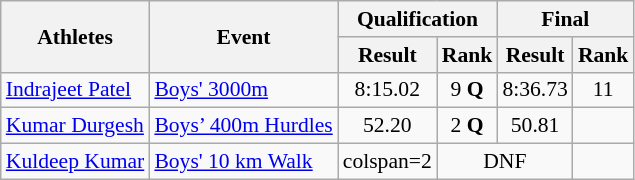<table class="wikitable" style="font-size:90%;">
<tr>
<th rowspan=2>Athletes</th>
<th rowspan=2>Event</th>
<th colspan=2>Qualification</th>
<th colspan=2>Final</th>
</tr>
<tr>
<th>Result</th>
<th>Rank</th>
<th>Result</th>
<th>Rank</th>
</tr>
<tr>
<td><a href='#'>Indrajeet Patel</a></td>
<td><a href='#'>Boys' 3000m</a></td>
<td align=center>8:15.02</td>
<td align=center>9 <strong>Q</strong></td>
<td align=center>8:36.73</td>
<td align=center>11</td>
</tr>
<tr>
<td><a href='#'>Kumar Durgesh</a></td>
<td><a href='#'>Boys’ 400m Hurdles</a></td>
<td align=center>52.20</td>
<td align=center>2 <strong>Q</strong></td>
<td align=center>50.81</td>
<td align=center></td>
</tr>
<tr>
<td><a href='#'>Kuldeep Kumar</a></td>
<td><a href='#'>Boys' 10 km Walk</a></td>
<td>colspan=2 </td>
<td style="text-align:center;" colspan="2">DNF</td>
</tr>
</table>
